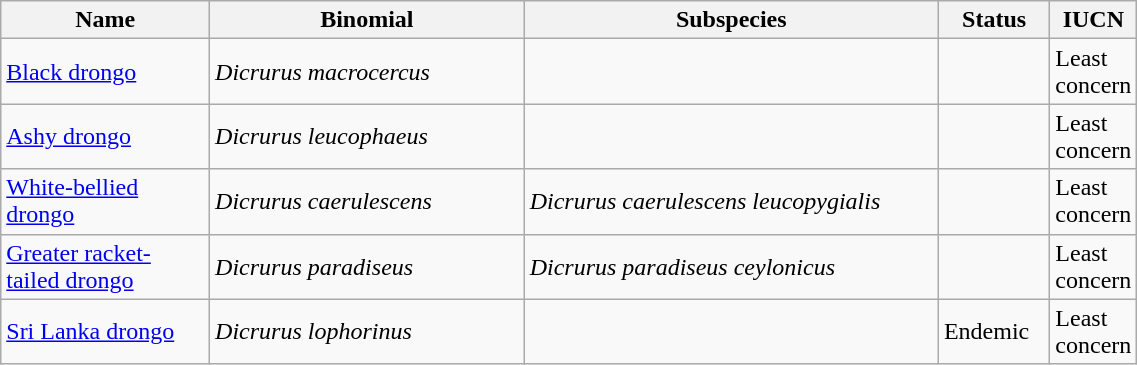<table width=60% class="wikitable">
<tr>
<th width=20%>Name</th>
<th width=30%>Binomial</th>
<th width=40%>Subspecies</th>
<th width=30%>Status</th>
<th width=30%>IUCN</th>
</tr>
<tr>
<td><a href='#'>Black drongo</a><br></td>
<td><em>Dicrurus macrocercus</em></td>
<td></td>
<td></td>
<td>Least concern</td>
</tr>
<tr>
<td><a href='#'>Ashy drongo</a><br></td>
<td><em>Dicrurus leucophaeus</em></td>
<td></td>
<td></td>
<td>Least concern</td>
</tr>
<tr>
<td><a href='#'>White-bellied drongo</a><br></td>
<td><em>Dicrurus caerulescens</em></td>
<td><em>Dicrurus caerulescens leucopygialis</em></td>
<td></td>
<td>Least concern</td>
</tr>
<tr>
<td><a href='#'>Greater racket-tailed drongo</a><br></td>
<td><em>Dicrurus paradiseus</em></td>
<td><em>Dicrurus paradiseus ceylonicus</em></td>
<td></td>
<td>Least concern</td>
</tr>
<tr>
<td><a href='#'>Sri Lanka drongo</a><br></td>
<td><em>Dicrurus lophorinus</em></td>
<td></td>
<td>Endemic</td>
<td>Least concern</td>
</tr>
</table>
